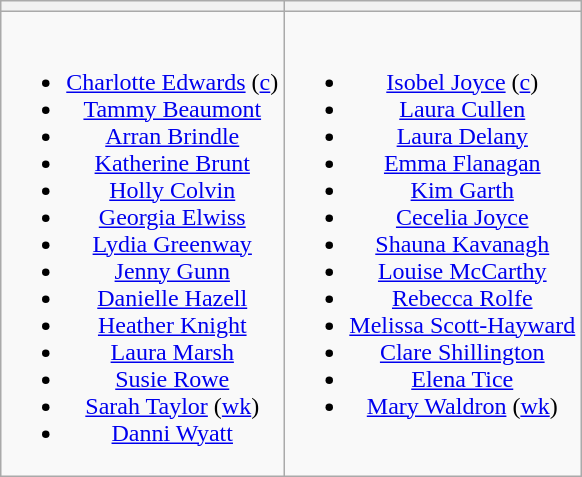<table class="wikitable" style="text-align:center">
<tr>
<th></th>
<th></th>
</tr>
<tr style="vertical-align:top">
<td><br><ul><li><a href='#'>Charlotte Edwards</a> (<a href='#'>c</a>)</li><li><a href='#'>Tammy Beaumont</a></li><li><a href='#'>Arran Brindle</a></li><li><a href='#'>Katherine Brunt</a></li><li><a href='#'>Holly Colvin</a></li><li><a href='#'>Georgia Elwiss</a></li><li><a href='#'>Lydia Greenway</a></li><li><a href='#'>Jenny Gunn</a></li><li><a href='#'>Danielle Hazell</a></li><li><a href='#'>Heather Knight</a></li><li><a href='#'>Laura Marsh</a></li><li><a href='#'>Susie Rowe</a></li><li><a href='#'>Sarah Taylor</a> (<a href='#'>wk</a>)</li><li><a href='#'>Danni Wyatt</a></li></ul></td>
<td><br><ul><li><a href='#'>Isobel Joyce</a> (<a href='#'>c</a>)</li><li><a href='#'>Laura Cullen</a></li><li><a href='#'>Laura Delany</a></li><li><a href='#'>Emma Flanagan</a></li><li><a href='#'>Kim Garth</a></li><li><a href='#'>Cecelia Joyce</a></li><li><a href='#'>Shauna Kavanagh</a></li><li><a href='#'>Louise McCarthy</a></li><li><a href='#'>Rebecca Rolfe</a></li><li><a href='#'>Melissa Scott-Hayward</a></li><li><a href='#'>Clare Shillington</a></li><li><a href='#'>Elena Tice</a></li><li><a href='#'>Mary Waldron</a> (<a href='#'>wk</a>)</li></ul></td>
</tr>
</table>
